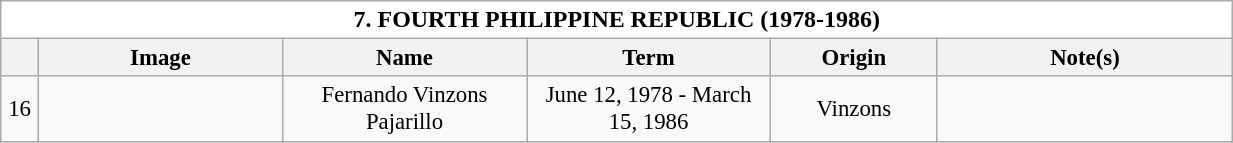<table class="wikitable collapsible collapsed" style="vertical-align:top;text-align:center;font-size:95%;">
<tr>
<th style="background-color:white;font-size:105%;width:51em;" colspan=6>7. FOURTH PHILIPPINE REPUBLIC (1978-1986)</th>
</tr>
<tr>
<th style="width: 1em;text-align:center"></th>
<th style="width: 9em;text-align:center">Image</th>
<th style="width: 9em;text-align:center">Name</th>
<th style="width: 9em;text-align:center">Term</th>
<th style="width: 6em;text-align:center">Origin</th>
<th style="width: 11em;text-align:center">Note(s)</th>
</tr>
<tr>
<td>16</td>
<td></td>
<td>Fernando Vinzons Pajarillo</td>
<td>June 12, 1978 - March 15, 1986</td>
<td>Vinzons</td>
<td></td>
</tr>
</table>
